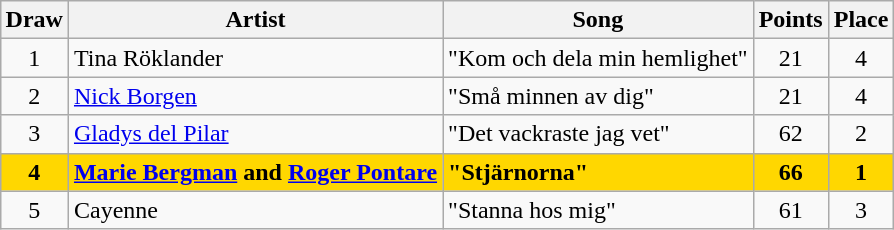<table class="sortable wikitable" style="margin: 1em auto 1em auto; text-align:center">
<tr>
<th>Draw</th>
<th>Artist</th>
<th>Song</th>
<th>Points</th>
<th>Place</th>
</tr>
<tr>
<td>1</td>
<td align="left">Tina Röklander</td>
<td align="left">"Kom och dela min hemlighet"</td>
<td>21</td>
<td>4</td>
</tr>
<tr>
<td>2</td>
<td align="left"><a href='#'>Nick Borgen</a></td>
<td align="left">"Små minnen av dig"</td>
<td>21</td>
<td>4</td>
</tr>
<tr>
<td>3</td>
<td align="left"><a href='#'>Gladys del Pilar</a></td>
<td align="left">"Det vackraste jag vet"</td>
<td>62</td>
<td>2</td>
</tr>
<tr style="font-weight:bold; background: gold;">
<td>4</td>
<td align="left"><a href='#'>Marie Bergman</a> and <a href='#'>Roger Pontare</a></td>
<td align="left">"Stjärnorna"</td>
<td>66</td>
<td>1</td>
</tr>
<tr>
<td>5</td>
<td align="left">Cayenne</td>
<td align="left">"Stanna hos mig"</td>
<td>61</td>
<td>3</td>
</tr>
</table>
